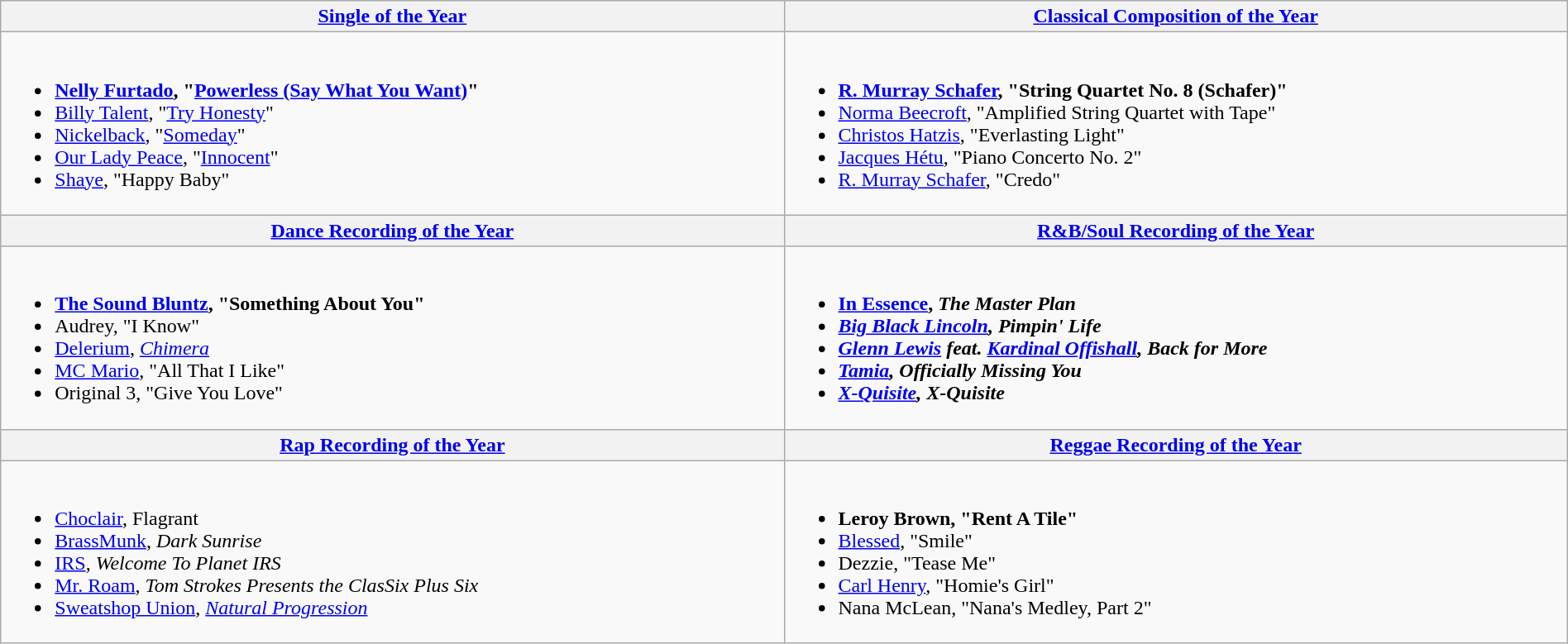<table class=wikitable style="width:100%">
<tr>
<th style="width:50%"><a href='#'>Single of the Year</a></th>
<th style="width:50%"><a href='#'>Classical Composition of the Year</a></th>
</tr>
<tr>
<td valign="top"><br><ul><li> <strong><a href='#'>Nelly Furtado</a>, "<a href='#'>Powerless (Say What You Want)</a>"</strong></li><li><a href='#'>Billy Talent</a>, "<a href='#'>Try Honesty</a>"</li><li><a href='#'>Nickelback</a>, "<a href='#'>Someday</a>"</li><li><a href='#'>Our Lady Peace</a>, "<a href='#'>Innocent</a>"</li><li><a href='#'>Shaye</a>, "Happy Baby"</li></ul></td>
<td valign="top"><br><ul><li> <strong><a href='#'>R. Murray Schafer</a>, "String Quartet No. 8 (Schafer)"</strong></li><li><a href='#'>Norma Beecroft</a>, "Amplified String Quartet with Tape"</li><li><a href='#'>Christos Hatzis</a>, "Everlasting Light"</li><li><a href='#'>Jacques Hétu</a>, "Piano Concerto No. 2"</li><li><a href='#'>R. Murray Schafer</a>, "Credo"</li></ul></td>
</tr>
<tr>
<th style="width:50%"><a href='#'>Dance Recording of the Year</a></th>
<th style="width:50%"><a href='#'>R&B/Soul Recording of the Year</a></th>
</tr>
<tr>
<td valign="top"><br><ul><li> <strong><a href='#'>The Sound Bluntz</a>, "Something About You"</strong></li><li>Audrey, "I Know"</li><li><a href='#'>Delerium</a>, <em><a href='#'>Chimera</a></em></li><li><a href='#'>MC Mario</a>, "All That I Like"</li><li>Original 3, "Give You Love"</li></ul></td>
<td valign="top"><br><ul><li> <strong><a href='#'>In Essence</a>, <em>The Master Plan<strong><em></li><li><a href='#'>Big Black Lincoln</a>, </em>Pimpin' Life<em></li><li><a href='#'>Glenn Lewis</a> feat. <a href='#'>Kardinal Offishall</a>, </em>Back for More<em></li><li><a href='#'>Tamia</a>, </em>Officially Missing You<em></li><li><a href='#'>X-Quisite</a>, </em>X-Quisite<em></li></ul></td>
</tr>
<tr>
<th style="width:50%"><a href='#'>Rap Recording of the Year</a></th>
<th style="width:50%"><a href='#'>Reggae Recording of the Year</a></th>
</tr>
<tr>
<td valign="top"><br><ul><li> </strong><a href='#'>Choclair</a>, </em>Flagrant</em></strong></li><li><a href='#'>BrassMunk</a>, <em>Dark Sunrise</em></li><li><a href='#'>IRS</a>, <em>Welcome To Planet IRS</em></li><li><a href='#'>Mr. Roam</a>, <em>Tom Strokes Presents the ClasSix Plus Six</em></li><li><a href='#'>Sweatshop Union</a>, <em><a href='#'>Natural Progression</a></em></li></ul></td>
<td valign="top"><br><ul><li> <strong>Leroy Brown, "Rent A Tile"</strong></li><li><a href='#'>Blessed</a>, "Smile"</li><li>Dezzie, "Tease Me"</li><li><a href='#'>Carl Henry</a>, "Homie's Girl"</li><li>Nana McLean, "Nana's Medley, Part 2"</li></ul></td>
</tr>
</table>
